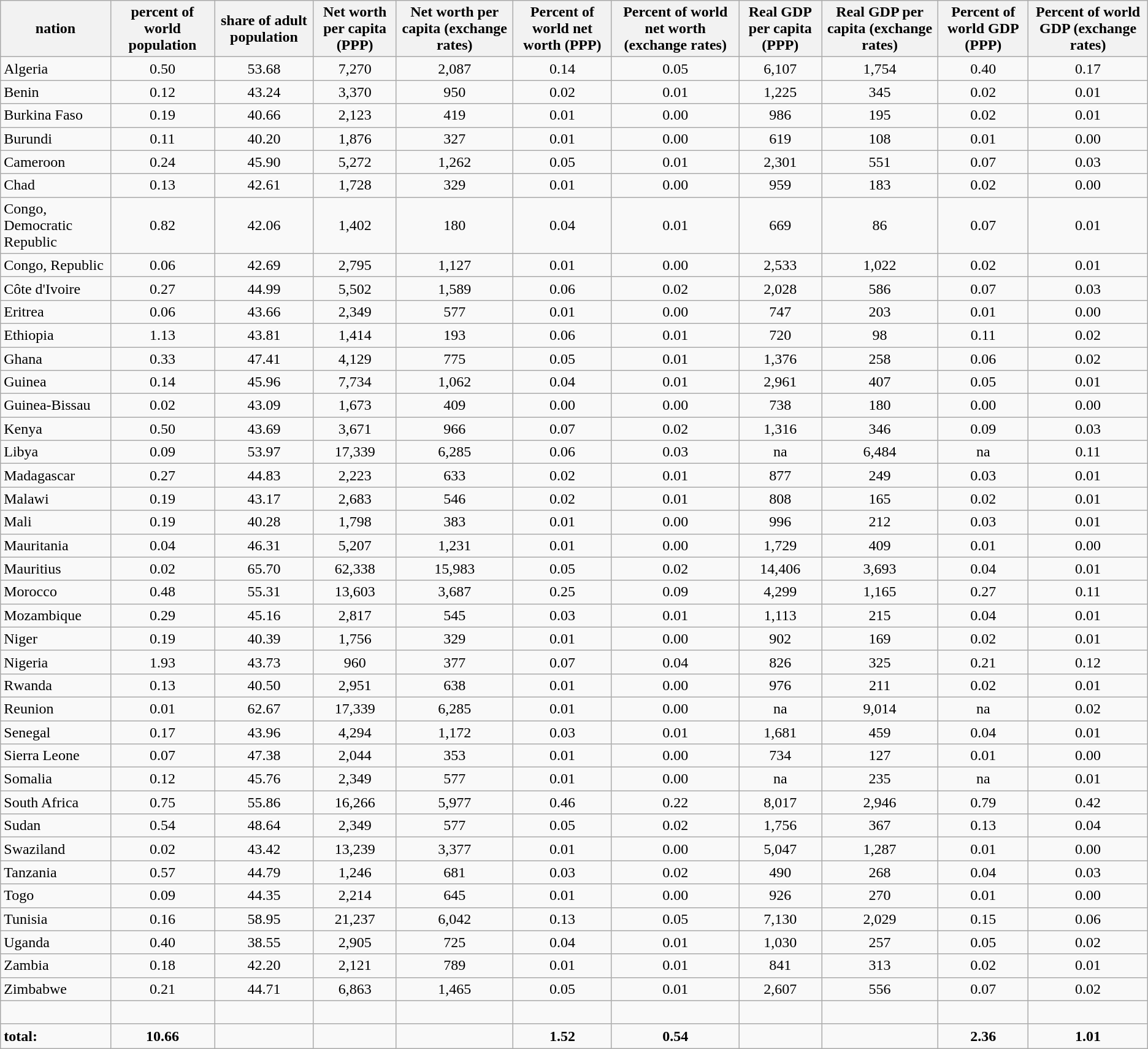<table class="wikitable sortable" frame="VOID" rules="NONE" frame="VOID" rules="NONE">
<tr>
<th>nation</th>
<th>percent of world population</th>
<th>share of adult population</th>
<th>Net worth per capita (PPP)</th>
<th>Net worth per capita (exchange rates)</th>
<th>Percent of world net worth (PPP)</th>
<th>Percent of world net worth (exchange rates)</th>
<th>Real GDP per capita (PPP)</th>
<th>Real GDP per capita (exchange rates)</th>
<th>Percent of world GDP (PPP)</th>
<th>Percent of world GDP (exchange rates)</th>
</tr>
<tr>
<td height="16" align="LEFT">Algeria</td>
<td align="CENTER">0.50</td>
<td align="CENTER">53.68</td>
<td align="CENTER">7,270</td>
<td align="CENTER">2,087</td>
<td align="CENTER">0.14</td>
<td align="CENTER">0.05</td>
<td align="CENTER">6,107</td>
<td align="CENTER">1,754</td>
<td align="CENTER">0.40</td>
<td align="CENTER">0.17</td>
</tr>
<tr>
<td height="16" align="LEFT">Benin</td>
<td align="CENTER">0.12</td>
<td align="CENTER">43.24</td>
<td align="CENTER">3,370</td>
<td align="CENTER">950</td>
<td align="CENTER">0.02</td>
<td align="CENTER">0.01</td>
<td align="CENTER">1,225</td>
<td align="CENTER">345</td>
<td align="CENTER">0.02</td>
<td align="CENTER">0.01</td>
</tr>
<tr>
<td height="17" align="LEFT">Burkina Faso</td>
<td align="CENTER">0.19</td>
<td align="CENTER">40.66</td>
<td align="CENTER">2,123</td>
<td align="CENTER">419</td>
<td align="CENTER">0.01</td>
<td align="CENTER">0.00</td>
<td align="CENTER">986</td>
<td align="CENTER">195</td>
<td align="CENTER">0.02</td>
<td align="CENTER">0.01</td>
</tr>
<tr>
<td height="16" align="LEFT">Burundi</td>
<td align="CENTER">0.11</td>
<td align="CENTER">40.20</td>
<td align="CENTER">1,876</td>
<td align="CENTER">327</td>
<td align="CENTER">0.01</td>
<td align="CENTER">0.00</td>
<td align="CENTER">619</td>
<td align="CENTER">108</td>
<td align="CENTER">0.01</td>
<td align="CENTER">0.00</td>
</tr>
<tr>
<td height="16" align="LEFT">Cameroon</td>
<td align="CENTER">0.24</td>
<td align="CENTER">45.90</td>
<td align="CENTER">5,272</td>
<td align="CENTER">1,262</td>
<td align="CENTER">0.05</td>
<td align="CENTER">0.01</td>
<td align="CENTER">2,301</td>
<td align="CENTER">551</td>
<td align="CENTER">0.07</td>
<td align="CENTER">0.03</td>
</tr>
<tr>
<td height="16" align="LEFT">Chad</td>
<td align="CENTER">0.13</td>
<td align="CENTER">42.61</td>
<td align="CENTER">1,728</td>
<td align="CENTER">329</td>
<td align="CENTER">0.01</td>
<td align="CENTER">0.00</td>
<td align="CENTER">959</td>
<td align="CENTER">183</td>
<td align="CENTER">0.02</td>
<td align="CENTER">0.00</td>
</tr>
<tr>
<td height="16" align="LEFT">Congo, Democratic Republic</td>
<td align="CENTER">0.82</td>
<td align="CENTER">42.06</td>
<td align="CENTER">1,402</td>
<td align="CENTER">180</td>
<td align="CENTER">0.04</td>
<td align="CENTER">0.01</td>
<td align="CENTER">669</td>
<td align="CENTER">86</td>
<td align="CENTER">0.07</td>
<td align="CENTER">0.01</td>
</tr>
<tr>
<td height="16" align="LEFT">Congo, Republic</td>
<td align="CENTER">0.06</td>
<td align="CENTER">42.69</td>
<td align="CENTER">2,795</td>
<td align="CENTER">1,127</td>
<td align="CENTER">0.01</td>
<td align="CENTER">0.00</td>
<td align="CENTER">2,533</td>
<td align="CENTER">1,022</td>
<td align="CENTER">0.02</td>
<td align="CENTER">0.01</td>
</tr>
<tr>
<td height="17" align="LEFT">Côte d'Ivoire</td>
<td align="CENTER">0.27</td>
<td align="CENTER">44.99</td>
<td align="CENTER">5,502</td>
<td align="CENTER">1,589</td>
<td align="CENTER">0.06</td>
<td align="CENTER">0.02</td>
<td align="CENTER">2,028</td>
<td align="CENTER">586</td>
<td align="CENTER">0.07</td>
<td align="CENTER">0.03</td>
</tr>
<tr>
<td height="16" align="LEFT">Eritrea</td>
<td align="CENTER">0.06</td>
<td align="CENTER">43.66</td>
<td align="CENTER">2,349</td>
<td align="CENTER">577</td>
<td align="CENTER">0.01</td>
<td align="CENTER">0.00</td>
<td align="CENTER">747</td>
<td align="CENTER">203</td>
<td align="CENTER">0.01</td>
<td align="CENTER">0.00</td>
</tr>
<tr>
<td height="16" align="LEFT">Ethiopia</td>
<td align="CENTER">1.13</td>
<td align="CENTER">43.81</td>
<td align="CENTER">1,414</td>
<td align="CENTER">193</td>
<td align="CENTER">0.06</td>
<td align="CENTER">0.01</td>
<td align="CENTER">720</td>
<td align="CENTER">98</td>
<td align="CENTER">0.11</td>
<td align="CENTER">0.02</td>
</tr>
<tr>
<td height="16" align="LEFT">Ghana</td>
<td align="CENTER">0.33</td>
<td align="CENTER">47.41</td>
<td align="CENTER">4,129</td>
<td align="CENTER">775</td>
<td align="CENTER">0.05</td>
<td align="CENTER">0.01</td>
<td align="CENTER">1,376</td>
<td align="CENTER">258</td>
<td align="CENTER">0.06</td>
<td align="CENTER">0.02</td>
</tr>
<tr>
<td height="16" align="LEFT">Guinea</td>
<td align="CENTER">0.14</td>
<td align="CENTER">45.96</td>
<td align="CENTER">7,734</td>
<td align="CENTER">1,062</td>
<td align="CENTER">0.04</td>
<td align="CENTER">0.01</td>
<td align="CENTER">2,961</td>
<td align="CENTER">407</td>
<td align="CENTER">0.05</td>
<td align="CENTER">0.01</td>
</tr>
<tr>
<td height="16" align="LEFT">Guinea-Bissau</td>
<td align="CENTER">0.02</td>
<td align="CENTER">43.09</td>
<td align="CENTER">1,673</td>
<td align="CENTER">409</td>
<td align="CENTER">0.00</td>
<td align="CENTER">0.00</td>
<td align="CENTER">738</td>
<td align="CENTER">180</td>
<td align="CENTER">0.00</td>
<td align="CENTER">0.00</td>
</tr>
<tr>
<td height="16" align="LEFT">Kenya</td>
<td align="CENTER">0.50</td>
<td align="CENTER">43.69</td>
<td align="CENTER">3,671</td>
<td align="CENTER">966</td>
<td align="CENTER">0.07</td>
<td align="CENTER">0.02</td>
<td align="CENTER">1,316</td>
<td align="CENTER">346</td>
<td align="CENTER">0.09</td>
<td align="CENTER">0.03</td>
</tr>
<tr>
<td height="17" align="LEFT">Libya</td>
<td align="CENTER">0.09</td>
<td align="CENTER">53.97</td>
<td align="CENTER">17,339</td>
<td align="CENTER">6,285</td>
<td align="CENTER">0.06</td>
<td align="CENTER">0.03</td>
<td align="CENTER">na</td>
<td align="CENTER">6,484</td>
<td align="CENTER">na</td>
<td align="CENTER">0.11</td>
</tr>
<tr>
<td height="16" align="LEFT">Madagascar</td>
<td align="CENTER">0.27</td>
<td align="CENTER">44.83</td>
<td align="CENTER">2,223</td>
<td align="CENTER">633</td>
<td align="CENTER">0.02</td>
<td align="CENTER">0.01</td>
<td align="CENTER">877</td>
<td align="CENTER">249</td>
<td align="CENTER">0.03</td>
<td align="CENTER">0.01</td>
</tr>
<tr>
<td height="16" align="LEFT">Malawi</td>
<td align="CENTER">0.19</td>
<td align="CENTER">43.17</td>
<td align="CENTER">2,683</td>
<td align="CENTER">546</td>
<td align="CENTER">0.02</td>
<td align="CENTER">0.01</td>
<td align="CENTER">808</td>
<td align="CENTER">165</td>
<td align="CENTER">0.02</td>
<td align="CENTER">0.01</td>
</tr>
<tr>
<td height="16" align="LEFT">Mali</td>
<td align="CENTER">0.19</td>
<td align="CENTER">40.28</td>
<td align="CENTER">1,798</td>
<td align="CENTER">383</td>
<td align="CENTER">0.01</td>
<td align="CENTER">0.00</td>
<td align="CENTER">996</td>
<td align="CENTER">212</td>
<td align="CENTER">0.03</td>
<td align="CENTER">0.01</td>
</tr>
<tr>
<td height="16" align="LEFT">Mauritania</td>
<td align="CENTER">0.04</td>
<td align="CENTER">46.31</td>
<td align="CENTER">5,207</td>
<td align="CENTER">1,231</td>
<td align="CENTER">0.01</td>
<td align="CENTER">0.00</td>
<td align="CENTER">1,729</td>
<td align="CENTER">409</td>
<td align="CENTER">0.01</td>
<td align="CENTER">0.00</td>
</tr>
<tr>
<td height="16" align="LEFT">Mauritius</td>
<td align="CENTER">0.02</td>
<td align="CENTER">65.70</td>
<td align="CENTER">62,338</td>
<td align="CENTER">15,983</td>
<td align="CENTER">0.05</td>
<td align="CENTER">0.02</td>
<td align="CENTER">14,406</td>
<td align="CENTER">3,693</td>
<td align="CENTER">0.04</td>
<td align="CENTER">0.01</td>
</tr>
<tr>
<td height="16" align="LEFT">Morocco</td>
<td align="CENTER">0.48</td>
<td align="CENTER">55.31</td>
<td align="CENTER">13,603</td>
<td align="CENTER">3,687</td>
<td align="CENTER">0.25</td>
<td align="CENTER">0.09</td>
<td align="CENTER">4,299</td>
<td align="CENTER">1,165</td>
<td align="CENTER">0.27</td>
<td align="CENTER">0.11</td>
</tr>
<tr>
<td height="16" align="LEFT">Mozambique</td>
<td align="CENTER">0.29</td>
<td align="CENTER">45.16</td>
<td align="CENTER">2,817</td>
<td align="CENTER">545</td>
<td align="CENTER">0.03</td>
<td align="CENTER">0.01</td>
<td align="CENTER">1,113</td>
<td align="CENTER">215</td>
<td align="CENTER">0.04</td>
<td align="CENTER">0.01</td>
</tr>
<tr>
<td height="16" align="LEFT">Niger</td>
<td align="CENTER">0.19</td>
<td align="CENTER">40.39</td>
<td align="CENTER">1,756</td>
<td align="CENTER">329</td>
<td align="CENTER">0.01</td>
<td align="CENTER">0.00</td>
<td align="CENTER">902</td>
<td align="CENTER">169</td>
<td align="CENTER">0.02</td>
<td align="CENTER">0.01</td>
</tr>
<tr>
<td height="16" align="LEFT">Nigeria</td>
<td align="CENTER">1.93</td>
<td align="CENTER">43.73</td>
<td align="CENTER">960</td>
<td align="CENTER">377</td>
<td align="CENTER">0.07</td>
<td align="CENTER">0.04</td>
<td align="CENTER">826</td>
<td align="CENTER">325</td>
<td align="CENTER">0.21</td>
<td align="CENTER">0.12</td>
</tr>
<tr>
<td height="16" align="LEFT">Rwanda</td>
<td align="CENTER">0.13</td>
<td align="CENTER">40.50</td>
<td align="CENTER">2,951</td>
<td align="CENTER">638</td>
<td align="CENTER">0.01</td>
<td align="CENTER">0.00</td>
<td align="CENTER">976</td>
<td align="CENTER">211</td>
<td align="CENTER">0.02</td>
<td align="CENTER">0.01</td>
</tr>
<tr>
<td height="17" align="LEFT">Reunion</td>
<td align="CENTER">0.01</td>
<td align="CENTER">62.67</td>
<td align="CENTER">17,339</td>
<td align="CENTER">6,285</td>
<td align="CENTER">0.01</td>
<td align="CENTER">0.00</td>
<td align="CENTER">na</td>
<td align="CENTER">9,014</td>
<td align="CENTER">na</td>
<td align="CENTER">0.02</td>
</tr>
<tr>
<td height="16" align="LEFT">Senegal</td>
<td align="CENTER">0.17</td>
<td align="CENTER">43.96</td>
<td align="CENTER">4,294</td>
<td align="CENTER">1,172</td>
<td align="CENTER">0.03</td>
<td align="CENTER">0.01</td>
<td align="CENTER">1,681</td>
<td align="CENTER">459</td>
<td align="CENTER">0.04</td>
<td align="CENTER">0.01</td>
</tr>
<tr>
<td height="16" align="LEFT">Sierra Leone</td>
<td align="CENTER">0.07</td>
<td align="CENTER">47.38</td>
<td align="CENTER">2,044</td>
<td align="CENTER">353</td>
<td align="CENTER">0.01</td>
<td align="CENTER">0.00</td>
<td align="CENTER">734</td>
<td align="CENTER">127</td>
<td align="CENTER">0.01</td>
<td align="CENTER">0.00</td>
</tr>
<tr>
<td height="17" align="LEFT">Somalia</td>
<td align="CENTER">0.12</td>
<td align="CENTER">45.76</td>
<td align="CENTER">2,349</td>
<td align="CENTER">577</td>
<td align="CENTER">0.01</td>
<td align="CENTER">0.00</td>
<td align="CENTER">na</td>
<td align="CENTER">235</td>
<td align="CENTER">na</td>
<td align="CENTER">0.01</td>
</tr>
<tr>
<td height="16" align="LEFT">South Africa</td>
<td align="CENTER">0.75</td>
<td align="CENTER">55.86</td>
<td align="CENTER">16,266</td>
<td align="CENTER">5,977</td>
<td align="CENTER">0.46</td>
<td align="CENTER">0.22</td>
<td align="CENTER">8,017</td>
<td align="CENTER">2,946</td>
<td align="CENTER">0.79</td>
<td align="CENTER">0.42</td>
</tr>
<tr>
<td height="16" align="LEFT">Sudan</td>
<td align="CENTER">0.54</td>
<td align="CENTER">48.64</td>
<td align="CENTER">2,349</td>
<td align="CENTER">577</td>
<td align="CENTER">0.05</td>
<td align="CENTER">0.02</td>
<td align="CENTER">1,756</td>
<td align="CENTER">367</td>
<td align="CENTER">0.13</td>
<td align="CENTER">0.04</td>
</tr>
<tr>
<td height="16" align="LEFT">Swaziland</td>
<td align="CENTER">0.02</td>
<td align="CENTER">43.42</td>
<td align="CENTER">13,239</td>
<td align="CENTER">3,377</td>
<td align="CENTER">0.01</td>
<td align="CENTER">0.00</td>
<td align="CENTER">5,047</td>
<td align="CENTER">1,287</td>
<td align="CENTER">0.01</td>
<td align="CENTER">0.00</td>
</tr>
<tr>
<td height="16" align="LEFT">Tanzania</td>
<td align="CENTER">0.57</td>
<td align="CENTER">44.79</td>
<td align="CENTER">1,246</td>
<td align="CENTER">681</td>
<td align="CENTER">0.03</td>
<td align="CENTER">0.02</td>
<td align="CENTER">490</td>
<td align="CENTER">268</td>
<td align="CENTER">0.04</td>
<td align="CENTER">0.03</td>
</tr>
<tr>
<td height="16" align="LEFT">Togo</td>
<td align="CENTER">0.09</td>
<td align="CENTER">44.35</td>
<td align="CENTER">2,214</td>
<td align="CENTER">645</td>
<td align="CENTER">0.01</td>
<td align="CENTER">0.00</td>
<td align="CENTER">926</td>
<td align="CENTER">270</td>
<td align="CENTER">0.01</td>
<td align="CENTER">0.00</td>
</tr>
<tr>
<td height="16" align="LEFT">Tunisia</td>
<td align="CENTER">0.16</td>
<td align="CENTER">58.95</td>
<td align="CENTER">21,237</td>
<td align="CENTER">6,042</td>
<td align="CENTER">0.13</td>
<td align="CENTER">0.05</td>
<td align="CENTER">7,130</td>
<td align="CENTER">2,029</td>
<td align="CENTER">0.15</td>
<td align="CENTER">0.06</td>
</tr>
<tr>
<td height="16" align="LEFT">Uganda</td>
<td align="CENTER">0.40</td>
<td align="CENTER">38.55</td>
<td align="CENTER">2,905</td>
<td align="CENTER">725</td>
<td align="CENTER">0.04</td>
<td align="CENTER">0.01</td>
<td align="CENTER">1,030</td>
<td align="CENTER">257</td>
<td align="CENTER">0.05</td>
<td align="CENTER">0.02</td>
</tr>
<tr>
<td height="16" align="LEFT">Zambia</td>
<td align="CENTER">0.18</td>
<td align="CENTER">42.20</td>
<td align="CENTER">2,121</td>
<td align="CENTER">789</td>
<td align="CENTER">0.01</td>
<td align="CENTER">0.01</td>
<td align="CENTER">841</td>
<td align="CENTER">313</td>
<td align="CENTER">0.02</td>
<td align="CENTER">0.01</td>
</tr>
<tr>
<td height="16" align="LEFT">Zimbabwe</td>
<td align="CENTER">0.21</td>
<td align="CENTER">44.71</td>
<td align="CENTER">6,863</td>
<td align="CENTER">1,465</td>
<td align="CENTER">0.05</td>
<td align="CENTER">0.01</td>
<td align="CENTER">2,607</td>
<td align="CENTER">556</td>
<td align="CENTER">0.07</td>
<td align="CENTER">0.02</td>
</tr>
<tr>
<td height="16" align="LEFT"><br></td>
<td align="CENTER"><br></td>
<td align="CENTER"><br></td>
<td align="CENTER"><br></td>
<td align="CENTER"><br></td>
<td align="CENTER"><br></td>
<td align="CENTER"><br></td>
<td align="CENTER"><br></td>
<td align="CENTER"><br></td>
<td align="CENTER"><br></td>
<td align="CENTER"><br></td>
</tr>
<tr class="sortbottom">
<td height="19" align="LEFT"><strong><span>total:</span></strong></td>
<td align="CENTER"><strong><span>10.66</span></strong></td>
<td align="CENTER"><strong><span><br></span></strong></td>
<td align="CENTER"><strong><span><br></span></strong></td>
<td align="CENTER"><strong><span><br></span></strong></td>
<td align="CENTER"><strong><span>1.52</span></strong></td>
<td align="CENTER"><strong><span>0.54</span></strong></td>
<td align="CENTER"><strong><span><br></span></strong></td>
<td align="CENTER"><strong><span><br></span></strong></td>
<td align="CENTER"><strong><span>2.36</span></strong></td>
<td align="CENTER"><strong><span>1.01</span></strong></td>
</tr>
</table>
